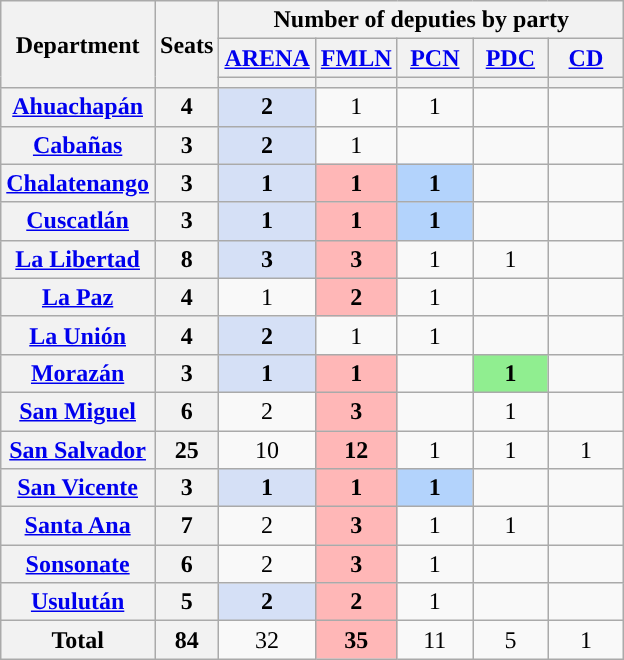<table class="wikitable" style="text-align:center">
<tr>
<th rowspan="3">Department</th>
<th rowspan="3">Seats</th>
<th colspan="7">Number of deputies by party</th>
</tr>
<tr>
<th style="width:43px;"><a href='#'>ARENA</a></th>
<th style="width:43px;"><a href='#'>FMLN</a></th>
<th style="width:43px;"><a href='#'>PCN</a></th>
<th style="width:43px;"><a href='#'>PDC</a></th>
<th style="width:43px;"><a href='#'>CD</a></th>
</tr>
<tr>
<th style="background:"></th>
<th style="background:"></th>
<th style="background:"></th>
<th style="background:"></th>
<th style="background:"></th>
</tr>
<tr>
<th><a href='#'>Ahuachapán</a></th>
<th>4</th>
<td style="background:#D5E0F6;"><strong>2</strong></td>
<td>1</td>
<td>1</td>
<td></td>
<td></td>
</tr>
<tr>
<th><a href='#'>Cabañas</a></th>
<th>3</th>
<td style="background:#D5E0F6;"><strong>2</strong></td>
<td>1</td>
<td></td>
<td></td>
<td></td>
</tr>
<tr>
<th><a href='#'>Chalatenango</a></th>
<th>3</th>
<td style="background:#D5E0F6;"><strong>1</strong></td>
<td style="background:#FFB7B7;"><strong>1</strong></td>
<td style="background:#B3D3FC;"><strong>1</strong></td>
<td></td>
<td></td>
</tr>
<tr>
<th><a href='#'>Cuscatlán</a></th>
<th>3</th>
<td style="background:#D5E0F6;"><strong>1</strong></td>
<td style="background:#FFB7B7;"><strong>1</strong></td>
<td style="background:#B3D3FC;"><strong>1</strong></td>
<td></td>
<td></td>
</tr>
<tr>
<th><a href='#'>La Libertad</a></th>
<th>8</th>
<td style="background:#D5E0F6;"><strong>3</strong></td>
<td style="background:#FFB7B7;"><strong>3</strong></td>
<td>1</td>
<td>1</td>
<td></td>
</tr>
<tr>
<th><a href='#'>La Paz</a></th>
<th>4</th>
<td>1</td>
<td style="background:#FFB7B7;"><strong>2</strong></td>
<td>1</td>
<td></td>
<td></td>
</tr>
<tr>
<th><a href='#'>La Unión</a></th>
<th>4</th>
<td style="background:#D5E0F6;"><strong>2</strong></td>
<td>1</td>
<td>1</td>
<td></td>
<td></td>
</tr>
<tr>
<th><a href='#'>Morazán</a></th>
<th>3</th>
<td style="background:#D5E0F6;"><strong>1</strong></td>
<td style="background:#FFB7B7;"><strong>1</strong></td>
<td></td>
<td style="background:#90EE90;"><strong>1</strong></td>
<td></td>
</tr>
<tr>
<th><a href='#'>San Miguel</a></th>
<th>6</th>
<td>2</td>
<td style="background:#FFB7B7;"><strong>3</strong></td>
<td></td>
<td>1</td>
<td></td>
</tr>
<tr>
<th><a href='#'>San Salvador</a></th>
<th>25</th>
<td>10</td>
<td style="background:#FFB7B7;"><strong>12</strong></td>
<td>1</td>
<td>1</td>
<td>1</td>
</tr>
<tr>
<th><a href='#'>San Vicente</a></th>
<th>3</th>
<td style="background:#D5E0F6;"><strong>1</strong></td>
<td style="background:#FFB7B7;"><strong>1</strong></td>
<td style="background:#B3D3FC;"><strong>1</strong></td>
<td></td>
<td></td>
</tr>
<tr>
<th><a href='#'>Santa Ana</a></th>
<th>7</th>
<td>2</td>
<td style="background:#FFB7B7;"><strong>3</strong></td>
<td>1</td>
<td>1</td>
<td></td>
</tr>
<tr>
<th><a href='#'>Sonsonate</a></th>
<th>6</th>
<td>2</td>
<td style="background:#FFB7B7;"><strong>3</strong></td>
<td>1</td>
<td></td>
<td></td>
</tr>
<tr>
<th><a href='#'>Usulután</a></th>
<th>5</th>
<td style="background:#D5E0F6;"><strong>2</strong></td>
<td style="background:#FFB7B7;"><strong>2</strong></td>
<td>1</td>
<td></td>
<td></td>
</tr>
<tr>
<th>Total</th>
<th>84</th>
<td>32</td>
<td style="background:#FFB7B7;"><strong>35</strong></td>
<td>11</td>
<td>5</td>
<td>1</td>
</tr>
</table>
